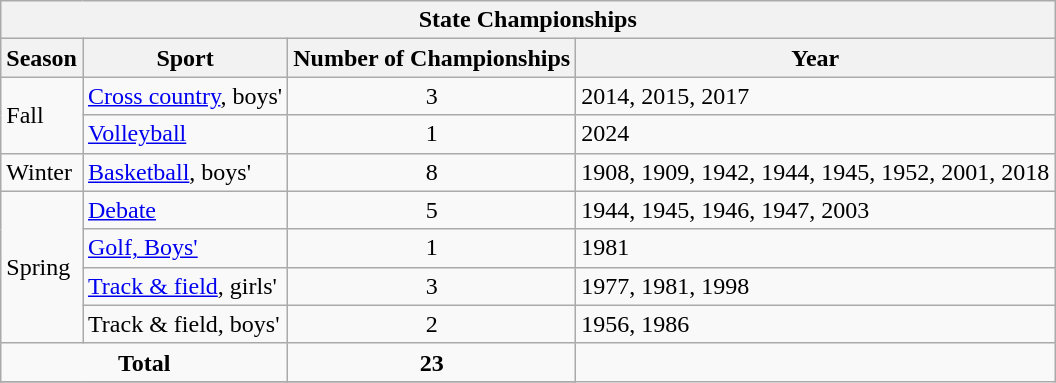<table class="wikitable">
<tr>
<th colspan="4">State Championships</th>
</tr>
<tr>
<th>Season</th>
<th>Sport</th>
<th>Number of Championships</th>
<th>Year</th>
</tr>
<tr>
<td rowspan="2">Fall</td>
<td><a href='#'>Cross country</a>, boys'</td>
<td align="center">3</td>
<td>2014, 2015, 2017</td>
</tr>
<tr>
<td><a href='#'>Volleyball</a></td>
<td align="center">1</td>
<td>2024</td>
</tr>
<tr>
<td rowspan="1">Winter</td>
<td><a href='#'>Basketball</a>,  boys'</td>
<td align="center">8</td>
<td>1908, 1909, 1942, 1944, 1945, 1952, 2001, 2018</td>
</tr>
<tr>
<td rowspan="4">Spring</td>
<td><a href='#'>Debate</a></td>
<td align="center">5</td>
<td>1944, 1945, 1946, 1947, 2003</td>
</tr>
<tr>
<td><a href='#'>Golf, Boys'</a></td>
<td align="center">1</td>
<td>1981</td>
</tr>
<tr>
<td><a href='#'>Track & field</a>, girls'</td>
<td align="center">3</td>
<td>1977, 1981, 1998</td>
</tr>
<tr>
<td>Track & field, boys'</td>
<td align="center">2</td>
<td>1956, 1986</td>
</tr>
<tr>
<td align="center" colspan="2"><strong>Total</strong></td>
<td align="center"><strong>23</strong></td>
</tr>
<tr>
</tr>
</table>
